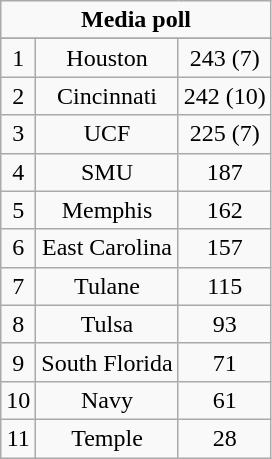<table class="wikitable">
<tr align="center">
<td align="center" Colspan="3"><strong>Media poll</strong></td>
</tr>
<tr align="center">
</tr>
<tr align="center">
<td>1</td>
<td>Houston</td>
<td>243 (7)</td>
</tr>
<tr align="center">
<td>2</td>
<td>Cincinnati</td>
<td>242 (10)</td>
</tr>
<tr align="center">
<td>3</td>
<td>UCF</td>
<td>225 (7)</td>
</tr>
<tr align="center">
<td>4</td>
<td>SMU</td>
<td>187</td>
</tr>
<tr align="center">
<td>5</td>
<td>Memphis</td>
<td>162</td>
</tr>
<tr align="center">
<td>6</td>
<td>East Carolina</td>
<td>157</td>
</tr>
<tr align="center">
<td>7</td>
<td>Tulane</td>
<td>115</td>
</tr>
<tr align="center">
<td>8</td>
<td>Tulsa</td>
<td>93</td>
</tr>
<tr align="center">
<td>9</td>
<td>South Florida</td>
<td>71</td>
</tr>
<tr align="center">
<td>10</td>
<td>Navy</td>
<td>61</td>
</tr>
<tr align="center">
<td>11</td>
<td>Temple</td>
<td>28</td>
</tr>
</table>
